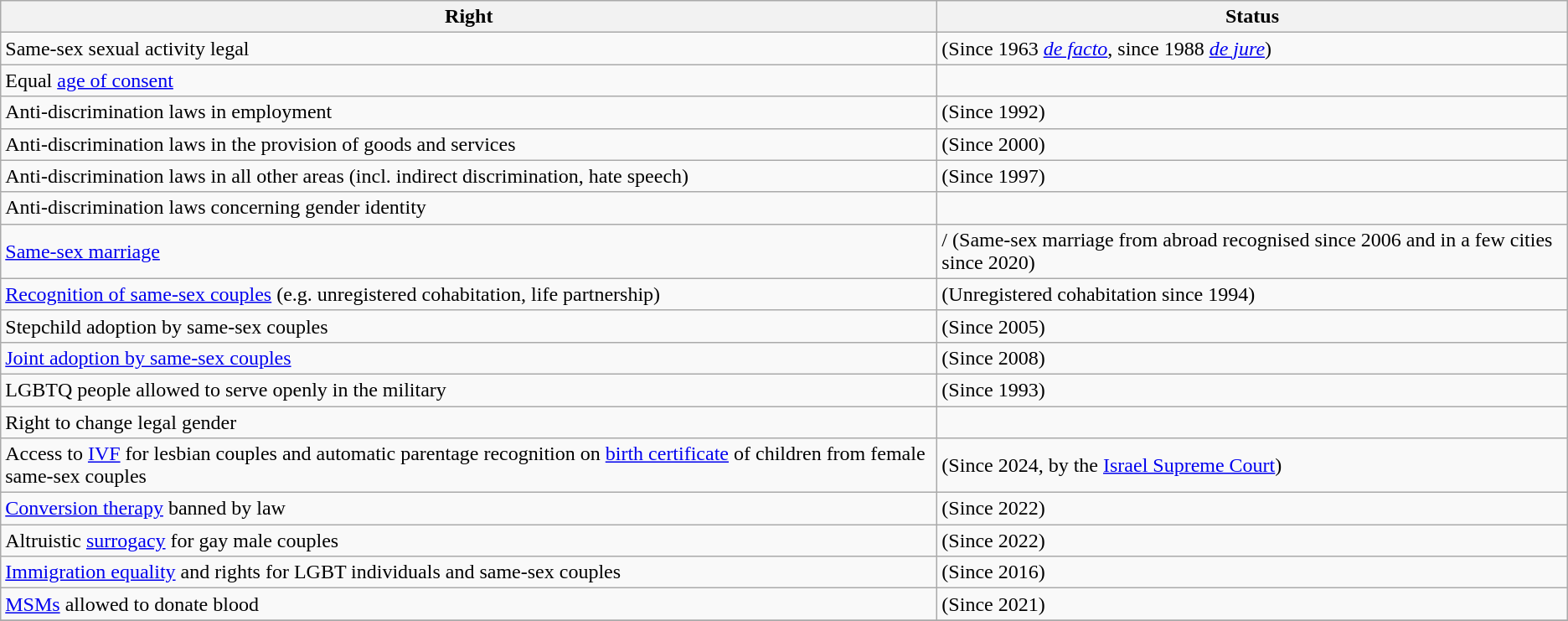<table class="wikitable">
<tr>
<th>Right</th>
<th>Status</th>
</tr>
<tr>
<td>Same-sex sexual activity legal</td>
<td> (Since 1963 <em><a href='#'>de facto</a></em>, since 1988 <em><a href='#'>de jure</a></em>)</td>
</tr>
<tr>
<td>Equal <a href='#'>age of consent</a></td>
<td></td>
</tr>
<tr>
<td>Anti-discrimination laws in employment</td>
<td> (Since 1992)</td>
</tr>
<tr>
<td>Anti-discrimination laws in the provision of goods and services</td>
<td> (Since 2000)</td>
</tr>
<tr>
<td>Anti-discrimination laws in all other areas (incl. indirect discrimination, hate speech)</td>
<td> (Since 1997)</td>
</tr>
<tr>
<td>Anti-discrimination laws concerning gender identity</td>
<td></td>
</tr>
<tr>
<td><a href='#'>Same-sex marriage</a></td>
<td>/ (Same-sex marriage from abroad recognised since 2006 and in a few cities since 2020)</td>
</tr>
<tr>
<td><a href='#'>Recognition of same-sex couples</a> (e.g. unregistered cohabitation, life partnership)</td>
<td> (Unregistered cohabitation since 1994)</td>
</tr>
<tr>
<td>Stepchild adoption by same-sex couples</td>
<td> (Since 2005)</td>
</tr>
<tr>
<td><a href='#'>Joint adoption by same-sex couples</a></td>
<td> (Since 2008)</td>
</tr>
<tr>
<td>LGBTQ people allowed to serve openly in the military</td>
<td> (Since 1993)</td>
</tr>
<tr>
<td>Right to change legal gender</td>
<td></td>
</tr>
<tr>
<td>Access to <a href='#'>IVF</a> for lesbian couples and automatic parentage recognition on <a href='#'>birth certificate</a> of children from female same-sex couples</td>
<td> (Since 2024, by the <a href='#'>Israel Supreme Court</a>)</td>
</tr>
<tr>
<td><a href='#'>Conversion therapy</a> banned by law</td>
<td> (Since 2022)</td>
</tr>
<tr>
<td>Altruistic <a href='#'>surrogacy</a> for gay male couples</td>
<td> (Since 2022)</td>
</tr>
<tr>
<td><a href='#'>Immigration equality</a> and rights for LGBT individuals and same-sex couples</td>
<td> (Since 2016)</td>
</tr>
<tr>
<td><a href='#'>MSMs</a> allowed to donate blood</td>
<td> (Since 2021)</td>
</tr>
<tr>
</tr>
</table>
